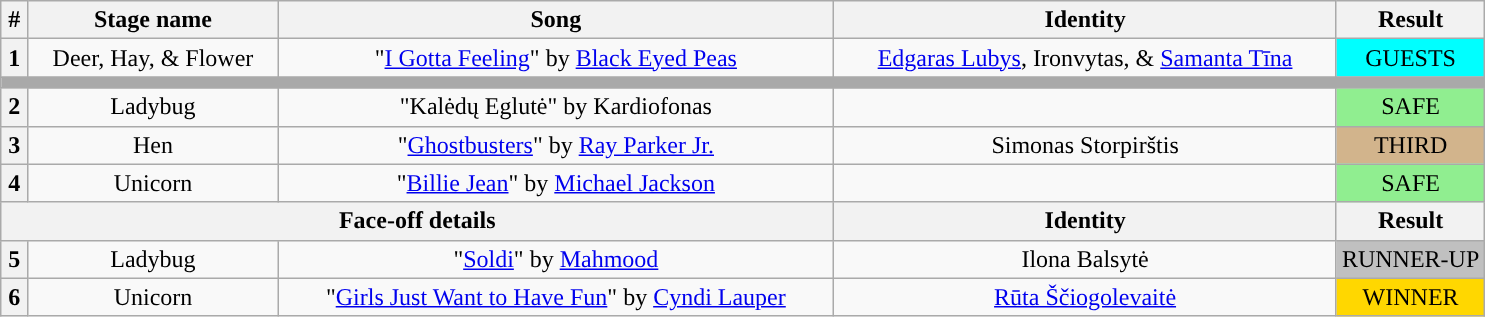<table class="wikitable plainrowheaders" style="text-align: center;">
<tr>
<th>#</th>
<th>Stage name</th>
<th>Song</th>
<th>Identity</th>
<th>Result</th>
</tr>
<tr>
<th>1</th>
<td>Deer, Hay, & Flower</td>
<td>"<a href='#'>I Gotta Feeling</a>" by <a href='#'>Black Eyed Peas</a></td>
<td><a href='#'>Edgaras Lubys</a>, Ironvytas, & <a href='#'>Samanta Tīna</a></td>
<td bgcolor=#00ffff>GUESTS</td>
</tr>
<tr>
<td colspan="5" style="background:darkgray"></td>
</tr>
<tr>
<th>2</th>
<td>Ladybug</td>
<td>"Kalėdų Eglutė" by Kardiofonas</td>
<td></td>
<td bgcolor="lightgreen">SAFE</td>
</tr>
<tr>
<th>3</th>
<td>Hen</td>
<td>"<a href='#'>Ghostbusters</a>" by <a href='#'>Ray Parker Jr.</a></td>
<td>Simonas Storpirštis</td>
<td style="width:10%; background:tan;">THIRD</td>
</tr>
<tr>
<th>4</th>
<td>Unicorn</td>
<td>"<a href='#'>Billie Jean</a>" by <a href='#'>Michael Jackson</a></td>
<td></td>
<td bgcolor="lightgreen">SAFE</td>
</tr>
<tr>
<th colspan="3">Face-off details</th>
<th>Identity</th>
<th>Result</th>
</tr>
<tr>
<th>5</th>
<td>Ladybug</td>
<td>"<a href='#'>Soldi</a>" by <a href='#'>Mahmood</a></td>
<td>Ilona Balsytė</td>
<td bgcolor=silver>RUNNER-UP</td>
</tr>
<tr>
<th>6</th>
<td>Unicorn</td>
<td>"<a href='#'>Girls Just Want to Have Fun</a>" by <a href='#'>Cyndi Lauper</a></td>
<td><a href='#'>Rūta Ščiogolevaitė</a></td>
<td bgcolor=gold>WINNER</td>
</tr>
</table>
